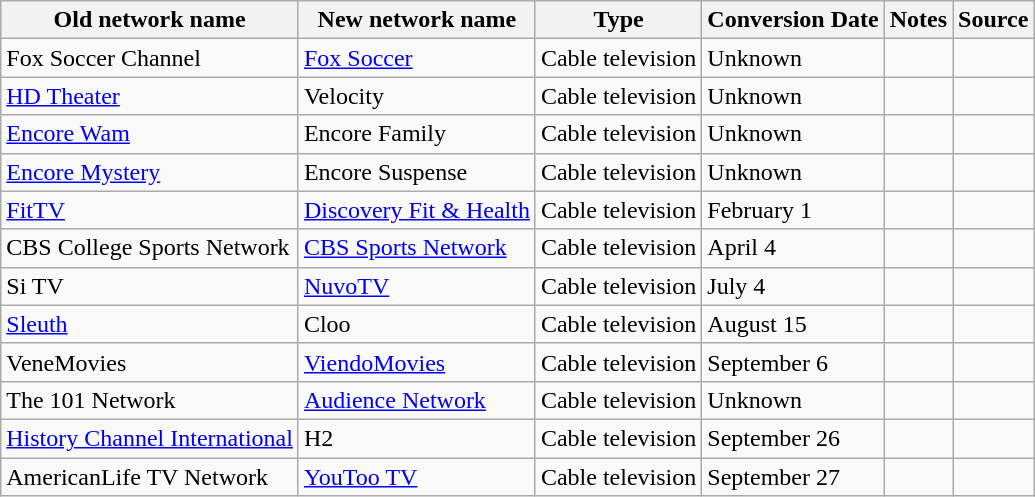<table class="wikitable">
<tr>
<th>Old network name</th>
<th>New network name</th>
<th>Type</th>
<th>Conversion Date</th>
<th>Notes</th>
<th>Source</th>
</tr>
<tr>
<td>Fox Soccer Channel</td>
<td><a href='#'>Fox Soccer</a></td>
<td>Cable television</td>
<td>Unknown</td>
<td></td>
<td></td>
</tr>
<tr>
<td><a href='#'>HD Theater</a></td>
<td>Velocity</td>
<td>Cable television</td>
<td>Unknown</td>
<td></td>
<td></td>
</tr>
<tr>
<td><a href='#'>Encore Wam</a></td>
<td>Encore Family</td>
<td>Cable television</td>
<td>Unknown</td>
<td></td>
<td></td>
</tr>
<tr>
<td><a href='#'>Encore Mystery</a></td>
<td>Encore Suspense</td>
<td>Cable television</td>
<td>Unknown</td>
<td></td>
<td></td>
</tr>
<tr>
<td><a href='#'>FitTV</a></td>
<td><a href='#'>Discovery Fit & Health</a></td>
<td>Cable television</td>
<td>February 1</td>
<td></td>
<td></td>
</tr>
<tr>
<td>CBS College Sports Network</td>
<td><a href='#'>CBS Sports Network</a></td>
<td>Cable television</td>
<td>April 4</td>
<td></td>
<td></td>
</tr>
<tr>
<td>Si TV</td>
<td><a href='#'>NuvoTV</a></td>
<td>Cable television</td>
<td>July 4</td>
<td></td>
<td></td>
</tr>
<tr>
<td><a href='#'>Sleuth</a></td>
<td>Cloo</td>
<td>Cable television</td>
<td>August 15</td>
<td></td>
<td></td>
</tr>
<tr>
<td>VeneMovies</td>
<td><a href='#'>ViendoMovies</a></td>
<td>Cable television</td>
<td>September 6</td>
<td></td>
<td></td>
</tr>
<tr>
<td>The 101 Network</td>
<td><a href='#'>Audience Network</a></td>
<td>Cable television</td>
<td>Unknown</td>
<td></td>
<td></td>
</tr>
<tr>
<td><a href='#'>History Channel International</a></td>
<td>H2</td>
<td>Cable television</td>
<td>September 26</td>
<td></td>
<td></td>
</tr>
<tr>
<td>AmericanLife TV Network</td>
<td><a href='#'>YouToo TV</a></td>
<td>Cable television</td>
<td>September 27</td>
<td></td>
<td></td>
</tr>
</table>
